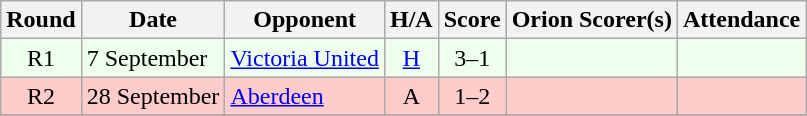<table class="wikitable" style="text-align:center">
<tr>
<th>Round</th>
<th>Date</th>
<th>Opponent</th>
<th>H/A</th>
<th>Score</th>
<th>Orion Scorer(s)</th>
<th>Attendance</th>
</tr>
<tr bgcolor=#EEFFEE>
<td>R1</td>
<td align=left>7 September</td>
<td align=left><a href='#'>Victoria United</a></td>
<td><a href='#'>H</a></td>
<td>3–1</td>
<td align=left></td>
<td></td>
</tr>
<tr bgcolor=#FFCCCC>
<td>R2</td>
<td align=left>28 September</td>
<td align=left><a href='#'>Aberdeen</a></td>
<td>A</td>
<td>1–2</td>
<td align=left></td>
<td></td>
</tr>
<tr>
</tr>
</table>
